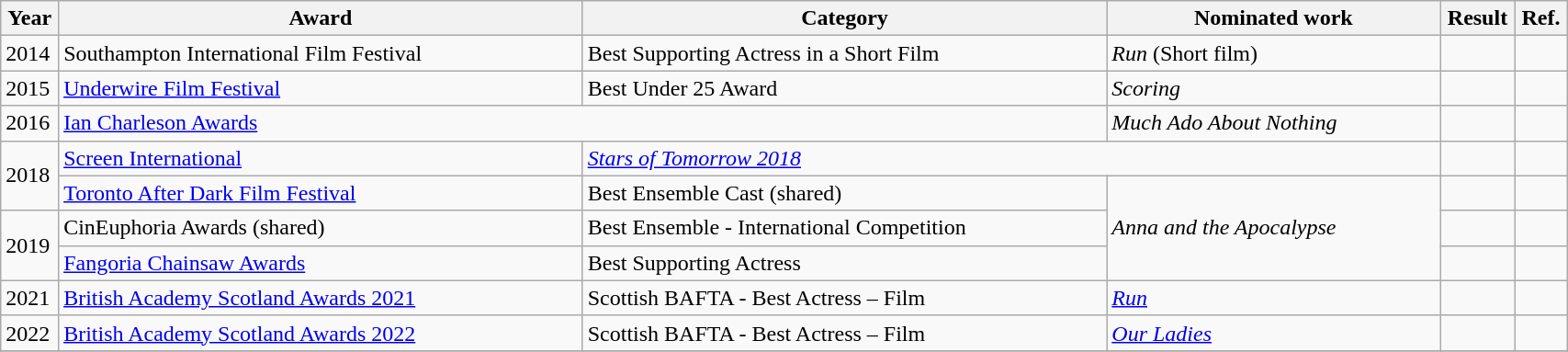<table width="90%" class="wikitable">
<tr>
<th width="10">Year</th>
<th width="350">Award</th>
<th width="350">Category</th>
<th width="220">Nominated work</th>
<th width="30">Result</th>
<th width="10">Ref.</th>
</tr>
<tr>
<td>2014</td>
<td>Southampton International Film Festival</td>
<td>Best Supporting Actress in a Short Film</td>
<td><em>Run</em> (Short film)</td>
<td></td>
<td></td>
</tr>
<tr>
<td>2015</td>
<td><a href='#'>Underwire Film Festival</a></td>
<td>Best Under 25 Award</td>
<td><em>Scoring</em></td>
<td></td>
<td></td>
</tr>
<tr>
<td>2016</td>
<td colspan="2"><a href='#'>Ian Charleson Awards</a></td>
<td><em>Much Ado About Nothing</em></td>
<td></td>
<td></td>
</tr>
<tr>
<td rowspan="2">2018</td>
<td><a href='#'>Screen International</a></td>
<td colspan="2"><em><a href='#'>Stars of Tomorrow 2018</a> </em></td>
<td></td>
<td></td>
</tr>
<tr>
<td><a href='#'>Toronto After Dark Film Festival</a></td>
<td>Best Ensemble Cast (shared)</td>
<td rowspan="3"><em>Anna and the Apocalypse</em></td>
<td></td>
<td></td>
</tr>
<tr>
<td rowspan="2">2019</td>
<td>CinEuphoria Awards (shared)</td>
<td>Best Ensemble - International Competition</td>
<td></td>
<td></td>
</tr>
<tr>
<td><a href='#'>Fangoria Chainsaw Awards</a></td>
<td>Best Supporting Actress</td>
<td></td>
<td></td>
</tr>
<tr>
<td>2021</td>
<td><a href='#'>British Academy Scotland Awards 2021</a></td>
<td>Scottish BAFTA - Best Actress – Film</td>
<td><em><a href='#'>Run</a></em></td>
<td></td>
<td></td>
</tr>
<tr>
<td>2022</td>
<td><a href='#'>British Academy Scotland Awards 2022</a></td>
<td>Scottish BAFTA - Best Actress – Film</td>
<td><em><a href='#'>Our Ladies</a></em></td>
<td></td>
<td></td>
</tr>
<tr>
</tr>
</table>
